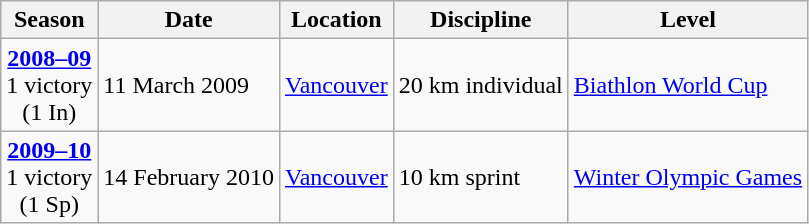<table class="wikitable">
<tr>
<th>Season</th>
<th>Date</th>
<th>Location</th>
<th>Discipline</th>
<th>Level</th>
</tr>
<tr>
<td rowspan="1" style="text-align:center;"><strong><a href='#'>2008–09</a></strong> <br> 1 victory <br> (1 In)</td>
<td>11 March 2009</td>
<td> <a href='#'>Vancouver</a></td>
<td>20 km individual</td>
<td><a href='#'>Biathlon World Cup</a></td>
</tr>
<tr>
<td rowspan="1" style="text-align:center;"><strong><a href='#'>2009–10</a></strong> <br> 1 victory <br> (1 Sp)</td>
<td>14 February 2010</td>
<td> <a href='#'>Vancouver</a></td>
<td>10 km sprint</td>
<td><a href='#'>Winter Olympic Games</a></td>
</tr>
</table>
